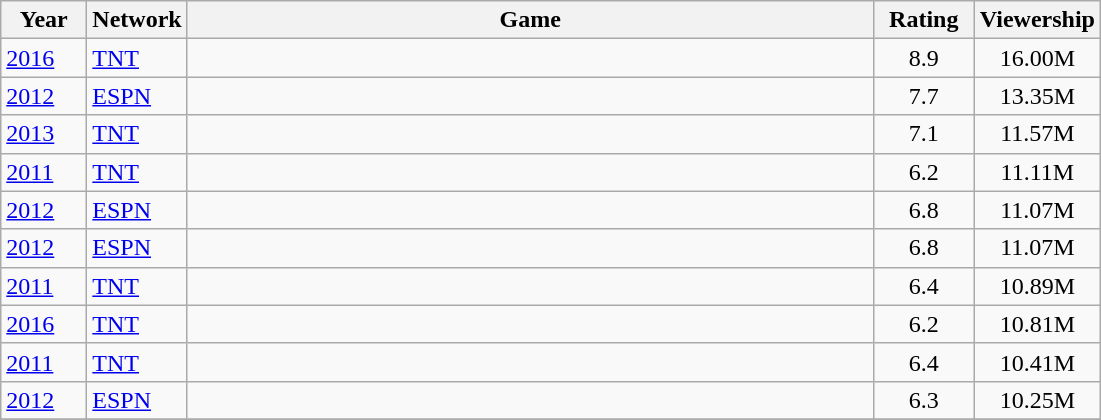<table class="wikitable sortable">
<tr>
<th width="50">Year</th>
<th width="50">Network</th>
<th width="450">Game</th>
<th width="60">Rating</th>
<th width="50">Viewership</th>
</tr>
<tr style="background-color:#F9F9F9">
<td><a href='#'>2016</a></td>
<td><a href='#'>TNT</a></td>
<td></td>
<th style="background:#F9F9F9;font-weight:normal;text-align:center">8.9</th>
<th style="background:#F9F9F9;font-weight:normal;text-align:center">16.00M</th>
</tr>
<tr style="background-color:#F9F9F9">
<td><a href='#'>2012</a></td>
<td><a href='#'>ESPN</a></td>
<td></td>
<th style="background:#F9F9F9;font-weight:normal;text-align:center">7.7</th>
<th style="background:#F9F9F9;font-weight:normal;text-align:center">13.35M</th>
</tr>
<tr style="background-color:#F9F9F9">
<td><a href='#'>2013</a></td>
<td><a href='#'>TNT</a></td>
<td></td>
<th style="background:#F9F9F9;font-weight:normal;text-align:center">7.1</th>
<th style="background:#F9F9F9;font-weight:normal;text-align:center">11.57M</th>
</tr>
<tr style="background-color:#F9F9F9">
<td><a href='#'>2011</a></td>
<td><a href='#'>TNT</a></td>
<td></td>
<th style="background:#F9F9F9;font-weight:normal;text-align:center">6.2</th>
<th style="background:#F9F9F9;font-weight:normal;text-align:center">11.11M</th>
</tr>
<tr style="background-color:#F9F9F9">
<td><a href='#'>2012</a></td>
<td><a href='#'>ESPN</a></td>
<td></td>
<th style="background:#F9F9F9;font-weight:normal;text-align:center">6.8</th>
<th style="background:#F9F9F9;font-weight:normal;text-align:center">11.07M</th>
</tr>
<tr style="background-color:#F9F9F9">
<td><a href='#'>2012</a></td>
<td><a href='#'>ESPN</a></td>
<td></td>
<th style="background:#F9F9F9;font-weight:normal;text-align:center">6.8</th>
<th style="background:#F9F9F9;font-weight:normal;text-align:center">11.07M</th>
</tr>
<tr style="background-color:#F9F9F9">
<td><a href='#'>2011</a></td>
<td><a href='#'>TNT</a></td>
<td></td>
<th style="background:#F9F9F9;font-weight:normal;text-align:center">6.4</th>
<th style="background:#F9F9F9;font-weight:normal;text-align:center">10.89M</th>
</tr>
<tr style="background-color:#F9F9F9">
<td><a href='#'>2016</a></td>
<td><a href='#'>TNT</a></td>
<td></td>
<th style="background:#F9F9F9;font-weight:normal;text-align:center">6.2</th>
<th style="background:#F9F9F9;font-weight:normal;text-align:center">10.81M</th>
</tr>
<tr style="background-color:#F9F9F9">
<td><a href='#'>2011</a></td>
<td><a href='#'>TNT</a></td>
<td></td>
<th style="background:#F9F9F9;font-weight:normal;text-align:center">6.4</th>
<th style="background:#F9F9F9;font-weight:normal;text-align:center">10.41M</th>
</tr>
<tr style="background-color:#F9F9F9">
<td><a href='#'>2012</a></td>
<td><a href='#'>ESPN</a></td>
<td></td>
<th style="background:#F9F9F9;font-weight:normal;text-align:center">6.3</th>
<th style="background:#F9F9F9;font-weight:normal;text-align:center">10.25M</th>
</tr>
<tr style="background-color:#F9F9F9">
</tr>
</table>
